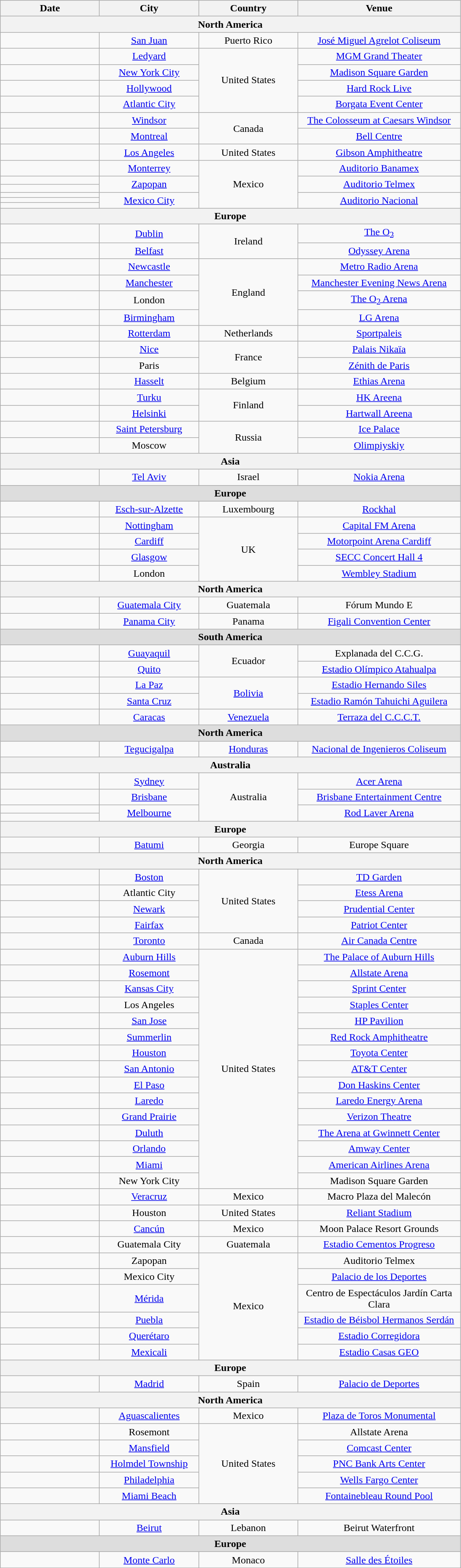<table class="wikitable" style="text-align:center;">
<tr>
<th width="150">Date</th>
<th width="150">City</th>
<th width="150">Country</th>
<th width="250">Venue</th>
</tr>
<tr>
<th colspan="4"><strong>North America</strong></th>
</tr>
<tr>
<td></td>
<td><a href='#'>San Juan</a></td>
<td>Puerto Rico</td>
<td><a href='#'>José Miguel Agrelot Coliseum</a></td>
</tr>
<tr>
<td></td>
<td><a href='#'>Ledyard</a></td>
<td rowspan="4">United States</td>
<td><a href='#'>MGM Grand Theater</a></td>
</tr>
<tr>
<td></td>
<td><a href='#'>New York City</a></td>
<td><a href='#'>Madison Square Garden</a></td>
</tr>
<tr>
<td></td>
<td><a href='#'>Hollywood</a></td>
<td><a href='#'>Hard Rock Live</a></td>
</tr>
<tr>
<td></td>
<td><a href='#'>Atlantic City</a></td>
<td><a href='#'>Borgata Event Center</a></td>
</tr>
<tr>
<td></td>
<td><a href='#'>Windsor</a></td>
<td rowspan="2">Canada</td>
<td><a href='#'>The Colosseum at Caesars Windsor</a></td>
</tr>
<tr>
<td></td>
<td><a href='#'>Montreal</a></td>
<td><a href='#'>Bell Centre</a></td>
</tr>
<tr>
<td></td>
<td><a href='#'>Los Angeles</a></td>
<td>United States</td>
<td><a href='#'>Gibson Amphitheatre</a></td>
</tr>
<tr>
<td></td>
<td><a href='#'>Monterrey</a></td>
<td rowspan="6">Mexico</td>
<td><a href='#'>Auditorio Banamex</a></td>
</tr>
<tr>
<td></td>
<td rowspan="2"><a href='#'>Zapopan</a></td>
<td rowspan="2"><a href='#'>Auditorio Telmex</a></td>
</tr>
<tr>
<td></td>
</tr>
<tr>
<td></td>
<td rowspan="3"><a href='#'>Mexico City</a></td>
<td rowspan="3"><a href='#'>Auditorio Nacional</a></td>
</tr>
<tr>
<td></td>
</tr>
<tr>
<td></td>
</tr>
<tr>
<th colspan="4"><strong>Europe</strong></th>
</tr>
<tr>
<td></td>
<td><a href='#'>Dublin</a></td>
<td rowspan="2">Ireland</td>
<td><a href='#'>The O<sub>2</sub></a></td>
</tr>
<tr>
<td></td>
<td><a href='#'>Belfast</a></td>
<td><a href='#'>Odyssey Arena</a></td>
</tr>
<tr>
<td></td>
<td><a href='#'>Newcastle</a></td>
<td rowspan="4">England</td>
<td><a href='#'>Metro Radio Arena</a></td>
</tr>
<tr>
<td></td>
<td><a href='#'>Manchester</a></td>
<td><a href='#'>Manchester Evening News Arena</a></td>
</tr>
<tr>
<td></td>
<td>London</td>
<td><a href='#'>The O<sub>2</sub> Arena</a></td>
</tr>
<tr>
<td></td>
<td><a href='#'>Birmingham</a></td>
<td><a href='#'>LG Arena</a></td>
</tr>
<tr>
<td></td>
<td><a href='#'>Rotterdam</a></td>
<td>Netherlands</td>
<td><a href='#'>Sportpaleis</a></td>
</tr>
<tr>
<td></td>
<td><a href='#'>Nice</a></td>
<td rowspan="2">France</td>
<td><a href='#'>Palais Nikaïa</a></td>
</tr>
<tr>
<td></td>
<td>Paris</td>
<td><a href='#'>Zénith de Paris</a></td>
</tr>
<tr>
<td></td>
<td><a href='#'>Hasselt</a></td>
<td>Belgium</td>
<td><a href='#'>Ethias Arena</a></td>
</tr>
<tr>
<td></td>
<td><a href='#'>Turku</a></td>
<td rowspan="2">Finland</td>
<td><a href='#'>HK Areena</a></td>
</tr>
<tr>
<td></td>
<td><a href='#'>Helsinki</a></td>
<td><a href='#'>Hartwall Areena</a></td>
</tr>
<tr>
<td></td>
<td><a href='#'>Saint Petersburg</a></td>
<td rowspan="2">Russia</td>
<td><a href='#'>Ice Palace</a></td>
</tr>
<tr>
<td></td>
<td>Moscow</td>
<td><a href='#'>Olimpiyskiy</a></td>
</tr>
<tr>
<th colspan="4"><strong>Asia</strong></th>
</tr>
<tr>
<td></td>
<td><a href='#'>Tel Aviv</a></td>
<td>Israel</td>
<td><a href='#'>Nokia Arena</a></td>
</tr>
<tr style="background:#ddd;">
<td colspan="4"><strong>Europe</strong></td>
</tr>
<tr>
<td></td>
<td><a href='#'>Esch-sur-Alzette</a></td>
<td>Luxembourg</td>
<td><a href='#'>Rockhal</a></td>
</tr>
<tr>
<td></td>
<td><a href='#'>Nottingham</a></td>
<td rowspan="4">UK</td>
<td><a href='#'>Capital FM Arena</a></td>
</tr>
<tr>
<td></td>
<td><a href='#'>Cardiff</a></td>
<td><a href='#'>Motorpoint Arena Cardiff</a></td>
</tr>
<tr>
<td></td>
<td><a href='#'>Glasgow</a></td>
<td><a href='#'>SECC Concert Hall 4</a></td>
</tr>
<tr>
<td></td>
<td>London</td>
<td><a href='#'>Wembley Stadium</a></td>
</tr>
<tr>
<th colspan="4"><strong>North America</strong></th>
</tr>
<tr>
<td></td>
<td><a href='#'>Guatemala City</a></td>
<td>Guatemala</td>
<td>Fórum Mundo E</td>
</tr>
<tr>
<td></td>
<td><a href='#'>Panama City</a></td>
<td>Panama</td>
<td><a href='#'>Figali Convention Center</a></td>
</tr>
<tr style="background:#ddd;">
<td colspan="4"><strong>South America</strong></td>
</tr>
<tr>
<td></td>
<td><a href='#'>Guayaquil</a></td>
<td rowspan="2">Ecuador</td>
<td>Explanada del C.C.G.</td>
</tr>
<tr>
<td></td>
<td><a href='#'>Quito</a></td>
<td><a href='#'>Estadio Olímpico Atahualpa</a></td>
</tr>
<tr>
<td></td>
<td><a href='#'>La Paz</a></td>
<td rowspan="2"><a href='#'>Bolivia</a></td>
<td><a href='#'>Estadio Hernando Siles</a></td>
</tr>
<tr>
<td></td>
<td><a href='#'>Santa Cruz</a></td>
<td><a href='#'>Estadio Ramón Tahuichi Aguilera</a></td>
</tr>
<tr>
<td></td>
<td><a href='#'>Caracas</a></td>
<td><a href='#'>Venezuela</a></td>
<td><a href='#'>Terraza del C.C.C.T.</a></td>
</tr>
<tr style="background:#ddd;">
<td colspan="4"><strong>North America</strong></td>
</tr>
<tr>
<td></td>
<td><a href='#'>Tegucigalpa</a></td>
<td><a href='#'>Honduras</a></td>
<td><a href='#'>Nacional de Ingenieros Coliseum</a></td>
</tr>
<tr>
<th colspan="4"><strong>Australia</strong></th>
</tr>
<tr>
<td></td>
<td><a href='#'>Sydney</a></td>
<td rowspan="4">Australia</td>
<td><a href='#'>Acer Arena</a></td>
</tr>
<tr>
<td></td>
<td><a href='#'>Brisbane</a></td>
<td><a href='#'>Brisbane Entertainment Centre</a></td>
</tr>
<tr>
<td></td>
<td rowspan="2"><a href='#'>Melbourne</a></td>
<td rowspan="2"><a href='#'>Rod Laver Arena</a></td>
</tr>
<tr>
<td></td>
</tr>
<tr>
<th colspan="4"><strong>Europe</strong></th>
</tr>
<tr>
<td></td>
<td><a href='#'>Batumi</a></td>
<td>Georgia</td>
<td>Europe Square</td>
</tr>
<tr>
<th colspan="4"><strong>North America</strong></th>
</tr>
<tr>
<td></td>
<td><a href='#'>Boston</a></td>
<td rowspan="4">United States</td>
<td><a href='#'>TD Garden</a></td>
</tr>
<tr>
<td></td>
<td>Atlantic City</td>
<td><a href='#'>Etess Arena</a></td>
</tr>
<tr>
<td></td>
<td><a href='#'>Newark</a></td>
<td><a href='#'>Prudential Center</a></td>
</tr>
<tr>
<td></td>
<td><a href='#'>Fairfax</a></td>
<td><a href='#'>Patriot Center</a></td>
</tr>
<tr>
<td></td>
<td><a href='#'>Toronto</a></td>
<td>Canada</td>
<td><a href='#'>Air Canada Centre</a></td>
</tr>
<tr>
<td></td>
<td><a href='#'>Auburn Hills</a></td>
<td rowspan="15">United States</td>
<td><a href='#'>The Palace of Auburn Hills</a></td>
</tr>
<tr>
<td></td>
<td><a href='#'>Rosemont</a></td>
<td><a href='#'>Allstate Arena</a></td>
</tr>
<tr>
<td></td>
<td><a href='#'>Kansas City</a></td>
<td><a href='#'>Sprint Center</a></td>
</tr>
<tr>
<td></td>
<td>Los Angeles</td>
<td><a href='#'>Staples Center</a></td>
</tr>
<tr>
<td></td>
<td><a href='#'>San Jose</a></td>
<td><a href='#'>HP Pavilion</a></td>
</tr>
<tr>
<td></td>
<td><a href='#'>Summerlin</a></td>
<td><a href='#'>Red Rock Amphitheatre</a></td>
</tr>
<tr>
<td></td>
<td><a href='#'>Houston</a></td>
<td><a href='#'>Toyota Center</a></td>
</tr>
<tr>
<td></td>
<td><a href='#'>San Antonio</a></td>
<td><a href='#'>AT&T Center</a></td>
</tr>
<tr>
<td></td>
<td><a href='#'>El Paso</a></td>
<td><a href='#'>Don Haskins Center</a></td>
</tr>
<tr>
<td></td>
<td><a href='#'>Laredo</a></td>
<td><a href='#'>Laredo Energy Arena</a></td>
</tr>
<tr>
<td></td>
<td><a href='#'>Grand Prairie</a></td>
<td><a href='#'>Verizon Theatre</a></td>
</tr>
<tr>
<td></td>
<td><a href='#'>Duluth</a></td>
<td><a href='#'>The Arena at Gwinnett Center</a></td>
</tr>
<tr>
<td></td>
<td><a href='#'>Orlando</a></td>
<td><a href='#'>Amway Center</a></td>
</tr>
<tr>
<td></td>
<td><a href='#'>Miami</a></td>
<td><a href='#'>American Airlines Arena</a></td>
</tr>
<tr>
<td></td>
<td>New York City</td>
<td>Madison Square Garden</td>
</tr>
<tr>
<td></td>
<td><a href='#'>Veracruz</a></td>
<td>Mexico</td>
<td>Macro Plaza del Malecón</td>
</tr>
<tr>
<td></td>
<td>Houston</td>
<td>United States</td>
<td><a href='#'>Reliant Stadium</a></td>
</tr>
<tr>
<td></td>
<td><a href='#'>Cancún</a></td>
<td>Mexico</td>
<td>Moon Palace Resort Grounds</td>
</tr>
<tr>
<td></td>
<td>Guatemala City</td>
<td>Guatemala</td>
<td><a href='#'>Estadio Cementos Progreso</a></td>
</tr>
<tr>
<td></td>
<td>Zapopan</td>
<td rowspan="6">Mexico</td>
<td>Auditorio Telmex</td>
</tr>
<tr>
<td></td>
<td>Mexico City</td>
<td><a href='#'>Palacio de los Deportes</a></td>
</tr>
<tr>
<td></td>
<td><a href='#'>Mérida</a></td>
<td>Centro de Espectáculos Jardín Carta Clara</td>
</tr>
<tr>
<td></td>
<td><a href='#'>Puebla</a></td>
<td><a href='#'>Estadio de Béisbol Hermanos Serdán</a></td>
</tr>
<tr>
<td></td>
<td><a href='#'>Querétaro</a></td>
<td><a href='#'>Estadio Corregidora</a></td>
</tr>
<tr>
<td></td>
<td><a href='#'>Mexicali</a></td>
<td><a href='#'>Estadio Casas GEO</a></td>
</tr>
<tr>
<th colspan="4"><strong>Europe</strong></th>
</tr>
<tr>
<td></td>
<td><a href='#'>Madrid</a></td>
<td>Spain</td>
<td><a href='#'>Palacio de Deportes</a></td>
</tr>
<tr>
<th colspan="4"><strong>North America</strong></th>
</tr>
<tr>
<td></td>
<td><a href='#'>Aguascalientes</a></td>
<td>Mexico</td>
<td><a href='#'>Plaza de Toros Monumental</a></td>
</tr>
<tr>
<td></td>
<td>Rosemont</td>
<td rowspan="5">United States</td>
<td>Allstate Arena</td>
</tr>
<tr>
<td></td>
<td><a href='#'>Mansfield</a></td>
<td><a href='#'>Comcast Center</a></td>
</tr>
<tr>
<td></td>
<td><a href='#'>Holmdel Township</a></td>
<td><a href='#'>PNC Bank Arts Center</a></td>
</tr>
<tr>
<td></td>
<td><a href='#'>Philadelphia</a></td>
<td><a href='#'>Wells Fargo Center</a></td>
</tr>
<tr>
<td></td>
<td><a href='#'>Miami Beach</a></td>
<td><a href='#'>Fontainebleau Round Pool</a></td>
</tr>
<tr>
<th colspan="4"><strong>Asia</strong></th>
</tr>
<tr>
<td></td>
<td><a href='#'>Beirut</a></td>
<td>Lebanon</td>
<td>Beirut Waterfront</td>
</tr>
<tr style="background:#ddd;">
<td colspan="4"><strong>Europe</strong></td>
</tr>
<tr>
<td></td>
<td><a href='#'>Monte Carlo</a></td>
<td>Monaco</td>
<td><a href='#'>Salle des Étoiles</a></td>
</tr>
<tr>
</tr>
</table>
